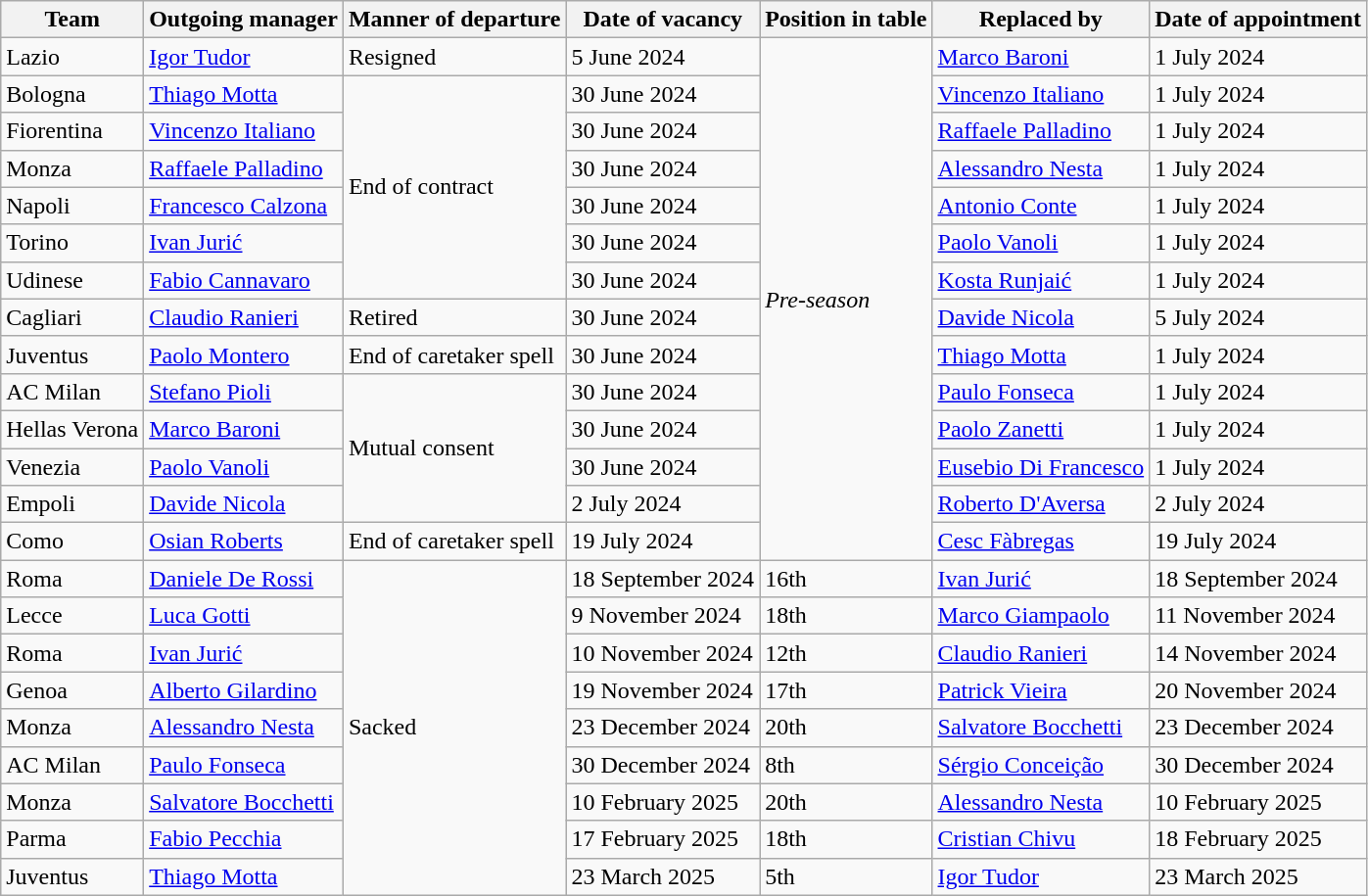<table class="wikitable sortable">
<tr>
<th>Team</th>
<th>Outgoing manager</th>
<th>Manner of departure</th>
<th>Date of vacancy</th>
<th>Position in table</th>
<th>Replaced by</th>
<th>Date of appointment</th>
</tr>
<tr>
<td>Lazio</td>
<td> <a href='#'>Igor Tudor</a></td>
<td>Resigned</td>
<td>5 June 2024</td>
<td rowspan="14"><em>Pre-season</em></td>
<td> <a href='#'>Marco Baroni</a></td>
<td>1 July 2024</td>
</tr>
<tr>
<td>Bologna</td>
<td> <a href='#'>Thiago Motta</a></td>
<td rowspan="6">End of contract</td>
<td>30 June 2024</td>
<td> <a href='#'>Vincenzo Italiano</a></td>
<td>1 July 2024</td>
</tr>
<tr>
<td>Fiorentina</td>
<td> <a href='#'>Vincenzo Italiano</a></td>
<td>30 June 2024</td>
<td> <a href='#'>Raffaele Palladino</a></td>
<td>1 July 2024</td>
</tr>
<tr>
<td>Monza</td>
<td> <a href='#'>Raffaele Palladino</a></td>
<td>30 June 2024</td>
<td> <a href='#'>Alessandro Nesta</a></td>
<td>1 July 2024</td>
</tr>
<tr>
<td>Napoli</td>
<td> <a href='#'>Francesco Calzona</a></td>
<td>30 June 2024</td>
<td> <a href='#'>Antonio Conte</a></td>
<td>1 July 2024</td>
</tr>
<tr>
<td>Torino</td>
<td> <a href='#'>Ivan Jurić</a></td>
<td>30 June 2024</td>
<td> <a href='#'>Paolo Vanoli</a></td>
<td>1 July 2024</td>
</tr>
<tr>
<td>Udinese</td>
<td> <a href='#'>Fabio Cannavaro</a></td>
<td>30 June 2024</td>
<td> <a href='#'>Kosta Runjaić</a></td>
<td>1 July 2024</td>
</tr>
<tr>
<td>Cagliari</td>
<td> <a href='#'>Claudio Ranieri</a></td>
<td>Retired</td>
<td>30 June 2024</td>
<td> <a href='#'>Davide Nicola</a></td>
<td>5 July 2024</td>
</tr>
<tr>
<td>Juventus</td>
<td> <a href='#'>Paolo Montero</a></td>
<td>End of caretaker spell</td>
<td>30 June 2024</td>
<td> <a href='#'>Thiago Motta</a></td>
<td>1 July 2024</td>
</tr>
<tr>
<td>AC Milan</td>
<td> <a href='#'>Stefano Pioli</a></td>
<td rowspan="4">Mutual consent</td>
<td>30 June 2024</td>
<td> <a href='#'>Paulo Fonseca</a></td>
<td>1 July 2024</td>
</tr>
<tr>
<td>Hellas Verona</td>
<td> <a href='#'>Marco Baroni</a></td>
<td>30 June 2024</td>
<td> <a href='#'>Paolo Zanetti</a></td>
<td>1 July 2024</td>
</tr>
<tr>
<td>Venezia</td>
<td> <a href='#'>Paolo Vanoli</a></td>
<td>30 June 2024</td>
<td> <a href='#'>Eusebio Di Francesco</a></td>
<td>1 July 2024</td>
</tr>
<tr>
<td>Empoli</td>
<td> <a href='#'>Davide Nicola</a></td>
<td>2 July 2024</td>
<td> <a href='#'>Roberto D'Aversa</a></td>
<td>2 July 2024</td>
</tr>
<tr>
<td>Como</td>
<td> <a href='#'>Osian Roberts</a></td>
<td>End of caretaker spell</td>
<td>19 July 2024</td>
<td> <a href='#'>Cesc Fàbregas</a></td>
<td>19 July 2024</td>
</tr>
<tr>
<td>Roma</td>
<td> <a href='#'>Daniele De Rossi</a></td>
<td rowspan="9">Sacked</td>
<td>18 September 2024</td>
<td>16th</td>
<td> <a href='#'>Ivan Jurić</a></td>
<td>18 September 2024</td>
</tr>
<tr>
<td>Lecce</td>
<td> <a href='#'>Luca Gotti</a></td>
<td>9 November 2024</td>
<td>18th</td>
<td> <a href='#'>Marco Giampaolo</a></td>
<td>11 November 2024</td>
</tr>
<tr>
<td>Roma</td>
<td> <a href='#'>Ivan Jurić</a></td>
<td>10 November 2024</td>
<td>12th</td>
<td> <a href='#'>Claudio Ranieri</a></td>
<td>14 November 2024</td>
</tr>
<tr>
<td>Genoa</td>
<td> <a href='#'>Alberto Gilardino</a></td>
<td>19 November 2024</td>
<td>17th</td>
<td> <a href='#'>Patrick Vieira</a></td>
<td>20 November 2024</td>
</tr>
<tr>
<td>Monza</td>
<td> <a href='#'>Alessandro Nesta</a></td>
<td>23 December 2024</td>
<td>20th</td>
<td> <a href='#'>Salvatore Bocchetti</a></td>
<td>23 December 2024</td>
</tr>
<tr>
<td>AC Milan</td>
<td> <a href='#'>Paulo Fonseca</a></td>
<td>30 December 2024</td>
<td>8th</td>
<td> <a href='#'>Sérgio Conceição</a></td>
<td>30 December 2024</td>
</tr>
<tr>
<td>Monza</td>
<td> <a href='#'>Salvatore Bocchetti</a></td>
<td>10 February 2025</td>
<td>20th</td>
<td> <a href='#'>Alessandro Nesta</a></td>
<td>10 February 2025</td>
</tr>
<tr>
<td>Parma</td>
<td> <a href='#'>Fabio Pecchia</a></td>
<td>17 February 2025</td>
<td>18th</td>
<td> <a href='#'>Cristian Chivu</a></td>
<td>18 February 2025</td>
</tr>
<tr>
<td>Juventus</td>
<td> <a href='#'>Thiago Motta</a></td>
<td>23 March 2025</td>
<td>5th</td>
<td> <a href='#'>Igor Tudor</a></td>
<td>23 March 2025</td>
</tr>
</table>
